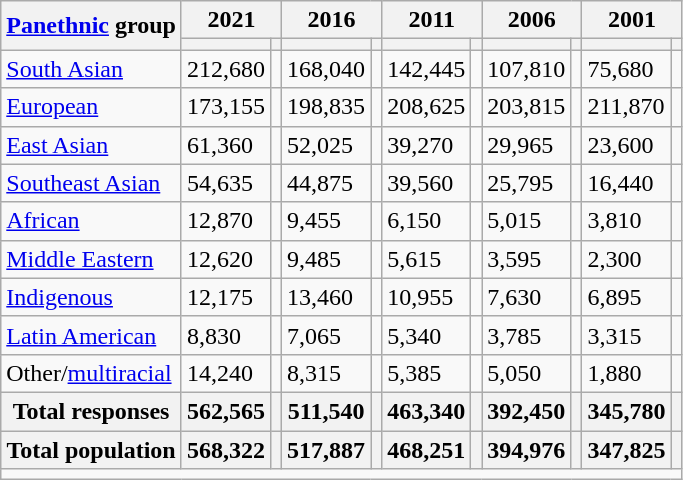<table class="wikitable collapsible sortable ">
<tr>
<th rowspan="2"><a href='#'>Panethnic</a> group</th>
<th colspan="2">2021</th>
<th colspan="2">2016</th>
<th colspan="2">2011</th>
<th colspan="2">2006</th>
<th colspan="2">2001</th>
</tr>
<tr>
<th><a href='#'></a></th>
<th></th>
<th></th>
<th></th>
<th></th>
<th></th>
<th></th>
<th></th>
<th></th>
<th></th>
</tr>
<tr>
<td><a href='#'>South Asian</a></td>
<td>212,680</td>
<td></td>
<td>168,040</td>
<td></td>
<td>142,445</td>
<td></td>
<td>107,810</td>
<td></td>
<td>75,680</td>
<td></td>
</tr>
<tr>
<td><a href='#'>European</a></td>
<td>173,155</td>
<td></td>
<td>198,835</td>
<td></td>
<td>208,625</td>
<td></td>
<td>203,815</td>
<td></td>
<td>211,870</td>
<td></td>
</tr>
<tr>
<td><a href='#'>East Asian</a></td>
<td>61,360</td>
<td></td>
<td>52,025</td>
<td></td>
<td>39,270</td>
<td></td>
<td>29,965</td>
<td></td>
<td>23,600</td>
<td></td>
</tr>
<tr>
<td><a href='#'>Southeast Asian</a></td>
<td>54,635</td>
<td></td>
<td>44,875</td>
<td></td>
<td>39,560</td>
<td></td>
<td>25,795</td>
<td></td>
<td>16,440</td>
<td></td>
</tr>
<tr>
<td><a href='#'>African</a></td>
<td>12,870</td>
<td></td>
<td>9,455</td>
<td></td>
<td>6,150</td>
<td></td>
<td>5,015</td>
<td></td>
<td>3,810</td>
<td></td>
</tr>
<tr>
<td><a href='#'>Middle Eastern</a></td>
<td>12,620</td>
<td></td>
<td>9,485</td>
<td></td>
<td>5,615</td>
<td></td>
<td>3,595</td>
<td></td>
<td>2,300</td>
<td></td>
</tr>
<tr>
<td><a href='#'>Indigenous</a></td>
<td>12,175</td>
<td></td>
<td>13,460</td>
<td></td>
<td>10,955</td>
<td></td>
<td>7,630</td>
<td></td>
<td>6,895</td>
<td></td>
</tr>
<tr>
<td><a href='#'>Latin American</a></td>
<td>8,830</td>
<td></td>
<td>7,065</td>
<td></td>
<td>5,340</td>
<td></td>
<td>3,785</td>
<td></td>
<td>3,315</td>
<td></td>
</tr>
<tr>
<td>Other/<a href='#'>multiracial</a></td>
<td>14,240</td>
<td></td>
<td>8,315</td>
<td></td>
<td>5,385</td>
<td></td>
<td>5,050</td>
<td></td>
<td>1,880</td>
<td></td>
</tr>
<tr class="sortbottom">
<th>Total responses</th>
<th>562,565</th>
<th></th>
<th>511,540</th>
<th></th>
<th>463,340</th>
<th></th>
<th>392,450</th>
<th></th>
<th>345,780</th>
<th></th>
</tr>
<tr class="sortbottom">
<th>Total population</th>
<th>568,322</th>
<th></th>
<th>517,887</th>
<th></th>
<th>468,251</th>
<th></th>
<th>394,976</th>
<th></th>
<th>347,825</th>
<th></th>
</tr>
<tr class="sortbottom">
<td colspan="11"></td>
</tr>
</table>
